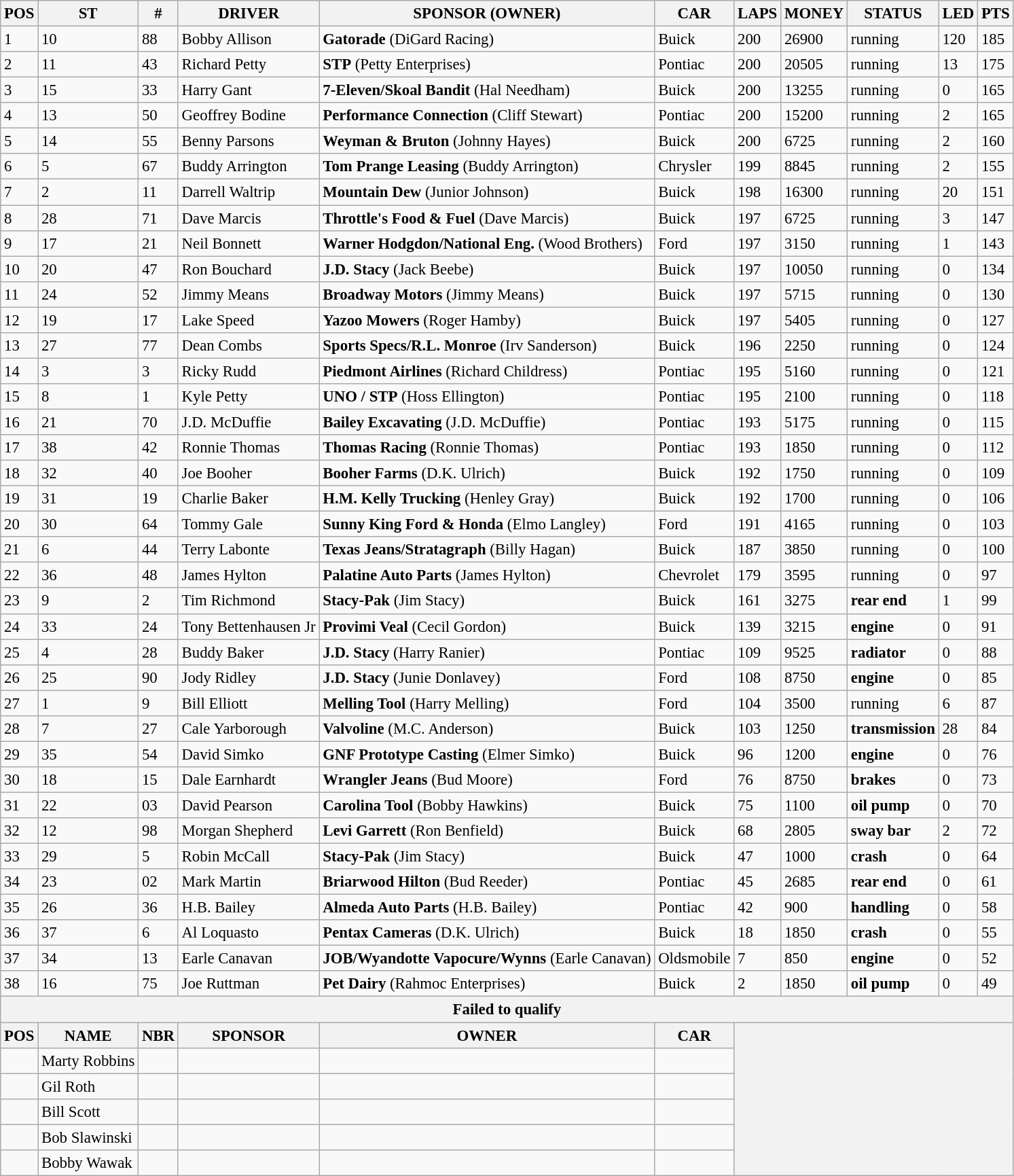<table class="wikitable" style="font-size:95%">
<tr>
<th>POS</th>
<th>ST</th>
<th>#</th>
<th>DRIVER</th>
<th>SPONSOR (OWNER)</th>
<th>CAR</th>
<th>LAPS</th>
<th>MONEY</th>
<th>STATUS</th>
<th>LED</th>
<th>PTS</th>
</tr>
<tr>
<td>1</td>
<td>10</td>
<td>88</td>
<td>Bobby Allison</td>
<td><strong>Gatorade</strong> (DiGard Racing)</td>
<td>Buick</td>
<td>200</td>
<td>26900</td>
<td>running</td>
<td>120</td>
<td>185</td>
</tr>
<tr>
<td>2</td>
<td>11</td>
<td>43</td>
<td>Richard Petty</td>
<td><strong>STP</strong> (Petty Enterprises)</td>
<td>Pontiac</td>
<td>200</td>
<td>20505</td>
<td>running</td>
<td>13</td>
<td>175</td>
</tr>
<tr>
<td>3</td>
<td>15</td>
<td>33</td>
<td>Harry Gant</td>
<td><strong>7-Eleven/Skoal Bandit</strong> (Hal Needham)</td>
<td>Buick</td>
<td>200</td>
<td>13255</td>
<td>running</td>
<td>0</td>
<td>165</td>
</tr>
<tr>
<td>4</td>
<td>13</td>
<td>50</td>
<td>Geoffrey Bodine</td>
<td><strong>Performance Connection</strong> (Cliff Stewart)</td>
<td>Pontiac</td>
<td>200</td>
<td>15200</td>
<td>running</td>
<td>2</td>
<td>165</td>
</tr>
<tr>
<td>5</td>
<td>14</td>
<td>55</td>
<td>Benny Parsons</td>
<td><strong>Weyman & Bruton</strong> (Johnny Hayes)</td>
<td>Buick</td>
<td>200</td>
<td>6725</td>
<td>running</td>
<td>2</td>
<td>160</td>
</tr>
<tr>
<td>6</td>
<td>5</td>
<td>67</td>
<td>Buddy Arrington</td>
<td><strong>Tom Prange Leasing</strong> (Buddy Arrington)</td>
<td>Chrysler</td>
<td>199</td>
<td>8845</td>
<td>running</td>
<td>2</td>
<td>155</td>
</tr>
<tr>
<td>7</td>
<td>2</td>
<td>11</td>
<td>Darrell Waltrip</td>
<td><strong>Mountain Dew</strong> (Junior Johnson)</td>
<td>Buick</td>
<td>198</td>
<td>16300</td>
<td>running</td>
<td>20</td>
<td>151</td>
</tr>
<tr>
<td>8</td>
<td>28</td>
<td>71</td>
<td>Dave Marcis</td>
<td><strong>Throttle's Food & Fuel</strong> (Dave Marcis)</td>
<td>Buick</td>
<td>197</td>
<td>6725</td>
<td>running</td>
<td>3</td>
<td>147</td>
</tr>
<tr>
<td>9</td>
<td>17</td>
<td>21</td>
<td>Neil Bonnett</td>
<td><strong>Warner Hodgdon/National Eng.</strong> (Wood Brothers)</td>
<td>Ford</td>
<td>197</td>
<td>3150</td>
<td>running</td>
<td>1</td>
<td>143</td>
</tr>
<tr>
<td>10</td>
<td>20</td>
<td>47</td>
<td>Ron Bouchard</td>
<td><strong>J.D. Stacy</strong> (Jack Beebe)</td>
<td>Buick</td>
<td>197</td>
<td>10050</td>
<td>running</td>
<td>0</td>
<td>134</td>
</tr>
<tr>
<td>11</td>
<td>24</td>
<td>52</td>
<td>Jimmy Means</td>
<td><strong>Broadway Motors</strong> (Jimmy Means)</td>
<td>Buick</td>
<td>197</td>
<td>5715</td>
<td>running</td>
<td>0</td>
<td>130</td>
</tr>
<tr>
<td>12</td>
<td>19</td>
<td>17</td>
<td>Lake Speed</td>
<td><strong>Yazoo Mowers</strong> (Roger Hamby)</td>
<td>Buick</td>
<td>197</td>
<td>5405</td>
<td>running</td>
<td>0</td>
<td>127</td>
</tr>
<tr>
<td>13</td>
<td>27</td>
<td>77</td>
<td>Dean Combs</td>
<td><strong>Sports Specs/R.L. Monroe</strong> (Irv Sanderson)</td>
<td>Buick</td>
<td>196</td>
<td>2250</td>
<td>running</td>
<td>0</td>
<td>124</td>
</tr>
<tr>
<td>14</td>
<td>3</td>
<td>3</td>
<td>Ricky Rudd</td>
<td><strong>Piedmont Airlines</strong> (Richard Childress)</td>
<td>Pontiac</td>
<td>195</td>
<td>5160</td>
<td>running</td>
<td>0</td>
<td>121</td>
</tr>
<tr>
<td>15</td>
<td>8</td>
<td>1</td>
<td>Kyle Petty</td>
<td><strong>UNO / STP</strong> (Hoss Ellington)</td>
<td>Pontiac</td>
<td>195</td>
<td>2100</td>
<td>running</td>
<td>0</td>
<td>118</td>
</tr>
<tr>
<td>16</td>
<td>21</td>
<td>70</td>
<td>J.D. McDuffie</td>
<td><strong>Bailey Excavating</strong> (J.D. McDuffie)</td>
<td>Pontiac</td>
<td>193</td>
<td>5175</td>
<td>running</td>
<td>0</td>
<td>115</td>
</tr>
<tr>
<td>17</td>
<td>38</td>
<td>42</td>
<td>Ronnie Thomas</td>
<td><strong>Thomas Racing</strong> (Ronnie Thomas)</td>
<td>Pontiac</td>
<td>193</td>
<td>1850</td>
<td>running</td>
<td>0</td>
<td>112</td>
</tr>
<tr>
<td>18</td>
<td>32</td>
<td>40</td>
<td>Joe Booher</td>
<td><strong>Booher Farms</strong> (D.K. Ulrich)</td>
<td>Buick</td>
<td>192</td>
<td>1750</td>
<td>running</td>
<td>0</td>
<td>109</td>
</tr>
<tr>
<td>19</td>
<td>31</td>
<td>19</td>
<td>Charlie Baker</td>
<td><strong>H.M. Kelly Trucking</strong> (Henley Gray)</td>
<td>Buick</td>
<td>192</td>
<td>1700</td>
<td>running</td>
<td>0</td>
<td>106</td>
</tr>
<tr>
<td>20</td>
<td>30</td>
<td>64</td>
<td>Tommy Gale</td>
<td><strong>Sunny King Ford & Honda</strong> (Elmo Langley)</td>
<td>Ford</td>
<td>191</td>
<td>4165</td>
<td>running</td>
<td>0</td>
<td>103</td>
</tr>
<tr>
<td>21</td>
<td>6</td>
<td>44</td>
<td>Terry Labonte</td>
<td><strong>Texas Jeans/Stratagraph</strong> (Billy Hagan)</td>
<td>Buick</td>
<td>187</td>
<td>3850</td>
<td>running</td>
<td>0</td>
<td>100</td>
</tr>
<tr>
<td>22</td>
<td>36</td>
<td>48</td>
<td>James Hylton</td>
<td><strong>Palatine Auto Parts</strong> (James Hylton)</td>
<td>Chevrolet</td>
<td>179</td>
<td>3595</td>
<td>running</td>
<td>0</td>
<td>97</td>
</tr>
<tr>
<td>23</td>
<td>9</td>
<td>2</td>
<td>Tim Richmond</td>
<td><strong>Stacy-Pak</strong> (Jim Stacy)</td>
<td>Buick</td>
<td>161</td>
<td>3275</td>
<td><strong>rear end</strong></td>
<td>1</td>
<td>99</td>
</tr>
<tr>
<td>24</td>
<td>33</td>
<td>24</td>
<td>Tony Bettenhausen Jr</td>
<td><strong>Provimi Veal</strong> (Cecil Gordon)</td>
<td>Buick</td>
<td>139</td>
<td>3215</td>
<td><strong>engine</strong></td>
<td>0</td>
<td>91</td>
</tr>
<tr>
<td>25</td>
<td>4</td>
<td>28</td>
<td>Buddy Baker</td>
<td><strong>J.D. Stacy</strong> (Harry Ranier)</td>
<td>Pontiac</td>
<td>109</td>
<td>9525</td>
<td><strong>radiator</strong></td>
<td>0</td>
<td>88</td>
</tr>
<tr>
<td>26</td>
<td>25</td>
<td>90</td>
<td>Jody Ridley</td>
<td><strong>J.D. Stacy</strong> (Junie Donlavey)</td>
<td>Ford</td>
<td>108</td>
<td>8750</td>
<td><strong>engine</strong></td>
<td>0</td>
<td>85</td>
</tr>
<tr>
<td>27</td>
<td>1</td>
<td>9</td>
<td>Bill Elliott</td>
<td><strong>Melling Tool</strong> (Harry Melling)</td>
<td>Ford</td>
<td>104</td>
<td>3500</td>
<td>running</td>
<td>6</td>
<td>87</td>
</tr>
<tr>
<td>28</td>
<td>7</td>
<td>27</td>
<td>Cale Yarborough</td>
<td><strong>Valvoline</strong> (M.C. Anderson)</td>
<td>Buick</td>
<td>103</td>
<td>1250</td>
<td><strong>transmission</strong></td>
<td>28</td>
<td>84</td>
</tr>
<tr>
<td>29</td>
<td>35</td>
<td>54</td>
<td>David Simko</td>
<td><strong>GNF Prototype Casting</strong> (Elmer Simko)</td>
<td>Buick</td>
<td>96</td>
<td>1200</td>
<td><strong>engine</strong></td>
<td>0</td>
<td>76</td>
</tr>
<tr>
<td>30</td>
<td>18</td>
<td>15</td>
<td>Dale Earnhardt</td>
<td><strong>Wrangler Jeans</strong> (Bud Moore)</td>
<td>Ford</td>
<td>76</td>
<td>8750</td>
<td><strong>brakes</strong></td>
<td>0</td>
<td>73</td>
</tr>
<tr>
<td>31</td>
<td>22</td>
<td>03</td>
<td>David Pearson</td>
<td><strong>Carolina Tool</strong> (Bobby Hawkins)</td>
<td>Buick</td>
<td>75</td>
<td>1100</td>
<td><strong>oil pump</strong></td>
<td>0</td>
<td>70</td>
</tr>
<tr>
<td>32</td>
<td>12</td>
<td>98</td>
<td>Morgan Shepherd</td>
<td><strong>Levi Garrett</strong> (Ron Benfield)</td>
<td>Buick</td>
<td>68</td>
<td>2805</td>
<td><strong>sway bar</strong></td>
<td>2</td>
<td>72</td>
</tr>
<tr>
<td>33</td>
<td>29</td>
<td>5</td>
<td>Robin McCall</td>
<td><strong>Stacy-Pak</strong> (Jim Stacy)</td>
<td>Buick</td>
<td>47</td>
<td>1000</td>
<td><strong>crash</strong></td>
<td>0</td>
<td>64</td>
</tr>
<tr>
<td>34</td>
<td>23</td>
<td>02</td>
<td>Mark Martin</td>
<td><strong>Briarwood Hilton</strong> (Bud Reeder)</td>
<td>Pontiac</td>
<td>45</td>
<td>2685</td>
<td><strong>rear end</strong></td>
<td>0</td>
<td>61</td>
</tr>
<tr>
<td>35</td>
<td>26</td>
<td>36</td>
<td>H.B. Bailey</td>
<td><strong>Almeda Auto Parts</strong> (H.B. Bailey)</td>
<td>Pontiac</td>
<td>42</td>
<td>900</td>
<td><strong>handling</strong></td>
<td>0</td>
<td>58</td>
</tr>
<tr>
<td>36</td>
<td>37</td>
<td>6</td>
<td>Al Loquasto</td>
<td><strong>Pentax Cameras</strong> (D.K. Ulrich)</td>
<td>Buick</td>
<td>18</td>
<td>1850</td>
<td><strong>crash</strong></td>
<td>0</td>
<td>55</td>
</tr>
<tr>
<td>37</td>
<td>34</td>
<td>13</td>
<td>Earle Canavan</td>
<td><strong>JOB/Wyandotte Vapocure/Wynns</strong> (Earle Canavan)</td>
<td>Oldsmobile</td>
<td>7</td>
<td>850</td>
<td><strong>engine</strong></td>
<td>0</td>
<td>52</td>
</tr>
<tr>
<td>38</td>
<td>16</td>
<td>75</td>
<td>Joe Ruttman</td>
<td><strong>Pet Dairy</strong> (Rahmoc Enterprises)</td>
<td>Buick</td>
<td>2</td>
<td>1850</td>
<td><strong>oil pump</strong></td>
<td>0</td>
<td>49</td>
</tr>
<tr>
<th colspan="11">Failed to qualify</th>
</tr>
<tr>
<th>POS</th>
<th>NAME</th>
<th>NBR</th>
<th>SPONSOR</th>
<th>OWNER</th>
<th>CAR</th>
<th colspan="5" rowspan="6"></th>
</tr>
<tr>
<td></td>
<td>Marty Robbins</td>
<td></td>
<td></td>
<td></td>
<td></td>
</tr>
<tr>
<td></td>
<td>Gil Roth</td>
<td></td>
<td></td>
<td></td>
<td></td>
</tr>
<tr>
<td></td>
<td>Bill Scott</td>
<td></td>
<td></td>
<td></td>
<td></td>
</tr>
<tr>
<td></td>
<td>Bob Slawinski</td>
<td></td>
<td></td>
<td></td>
<td></td>
</tr>
<tr>
<td></td>
<td>Bobby Wawak</td>
<td></td>
<td></td>
<td></td>
<td></td>
</tr>
</table>
